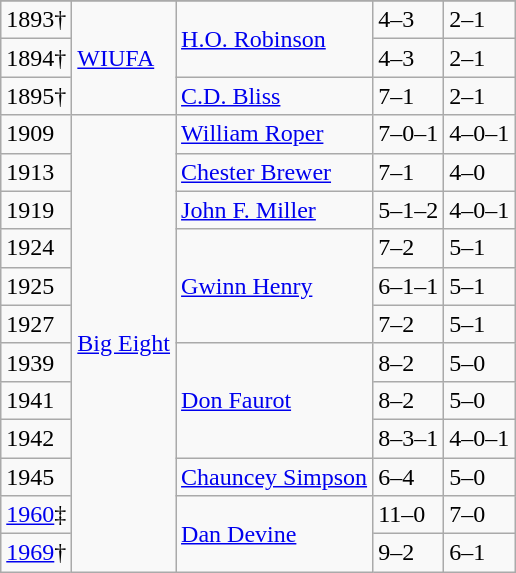<table class="wikitable">
<tr>
</tr>
<tr>
<td>1893†</td>
<td rowspan="3"><a href='#'>WIUFA</a></td>
<td rowspan="2"><a href='#'>H.O. Robinson</a></td>
<td>4–3</td>
<td>2–1</td>
</tr>
<tr>
<td>1894†</td>
<td>4–3</td>
<td>2–1</td>
</tr>
<tr>
<td>1895†</td>
<td><a href='#'>C.D. Bliss</a></td>
<td>7–1</td>
<td>2–1</td>
</tr>
<tr>
<td>1909</td>
<td rowspan="12"><a href='#'>Big Eight</a></td>
<td><a href='#'>William Roper</a></td>
<td>7–0–1</td>
<td>4–0–1</td>
</tr>
<tr>
<td>1913</td>
<td><a href='#'>Chester Brewer</a></td>
<td>7–1</td>
<td>4–0</td>
</tr>
<tr>
<td>1919</td>
<td><a href='#'>John F. Miller</a></td>
<td>5–1–2</td>
<td>4–0–1</td>
</tr>
<tr>
<td>1924</td>
<td rowspan="3"><a href='#'>Gwinn Henry</a></td>
<td>7–2</td>
<td>5–1</td>
</tr>
<tr>
<td>1925</td>
<td>6–1–1</td>
<td>5–1</td>
</tr>
<tr>
<td>1927</td>
<td>7–2</td>
<td>5–1</td>
</tr>
<tr>
<td>1939</td>
<td rowspan="3"><a href='#'>Don Faurot</a></td>
<td>8–2</td>
<td>5–0</td>
</tr>
<tr>
<td>1941</td>
<td>8–2</td>
<td>5–0</td>
</tr>
<tr>
<td>1942</td>
<td>8–3–1</td>
<td>4–0–1</td>
</tr>
<tr>
<td>1945</td>
<td><a href='#'>Chauncey Simpson</a></td>
<td>6–4</td>
<td>5–0</td>
</tr>
<tr>
<td><a href='#'>1960</a>‡</td>
<td rowspan="2"><a href='#'>Dan Devine</a></td>
<td>11–0</td>
<td>7–0</td>
</tr>
<tr>
<td><a href='#'>1969</a>†</td>
<td>9–2</td>
<td>6–1</td>
</tr>
</table>
